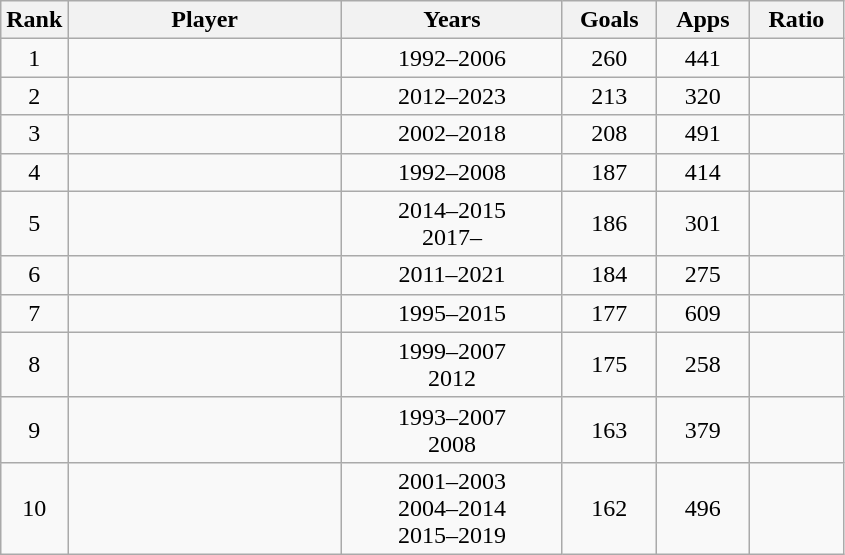<table class="wikitable sortable" style="text-align:center">
<tr>
<th width=20>Rank</th>
<th width=175>Player</th>
<th width=140>Years</th>
<th width=55>Goals</th>
<th width=55>Apps</th>
<th width=55>Ratio</th>
</tr>
<tr>
<td>1</td>
<td align=left> </td>
<td>1992–2006</td>
<td>260</td>
<td>441</td>
<td></td>
</tr>
<tr>
<td>2</td>
<td align=left> <em></em></td>
<td>2012–2023</td>
<td>213</td>
<td>320</td>
<td></td>
</tr>
<tr>
<td>3</td>
<td align=left> </td>
<td>2002–2018</td>
<td>208</td>
<td>491</td>
<td></td>
</tr>
<tr>
<td>4</td>
<td align=left> </td>
<td>1992–2008</td>
<td>187</td>
<td>414</td>
<td></td>
</tr>
<tr>
<td>5</td>
<td align="left"> <strong><em></em></strong></td>
<td>2014–2015<br>2017–</td>
<td>186</td>
<td>301</td>
<td></td>
</tr>
<tr>
<td>6</td>
<td align="left"> </td>
<td>2011–2021</td>
<td>184</td>
<td>275</td>
<td></td>
</tr>
<tr>
<td>7</td>
<td align=left> </td>
<td>1995–2015</td>
<td>177</td>
<td>609</td>
<td></td>
</tr>
<tr>
<td>8</td>
<td align=left> </td>
<td>1999–2007<br>2012</td>
<td>175</td>
<td>258</td>
<td></td>
</tr>
<tr>
<td>9</td>
<td align=left> </td>
<td>1993–2007<br>2008</td>
<td>163</td>
<td>379</td>
<td></td>
</tr>
<tr>
<td>10</td>
<td align="left"> </td>
<td>2001–2003<br>2004–2014<br>2015–2019</td>
<td>162</td>
<td>496</td>
<td></td>
</tr>
</table>
